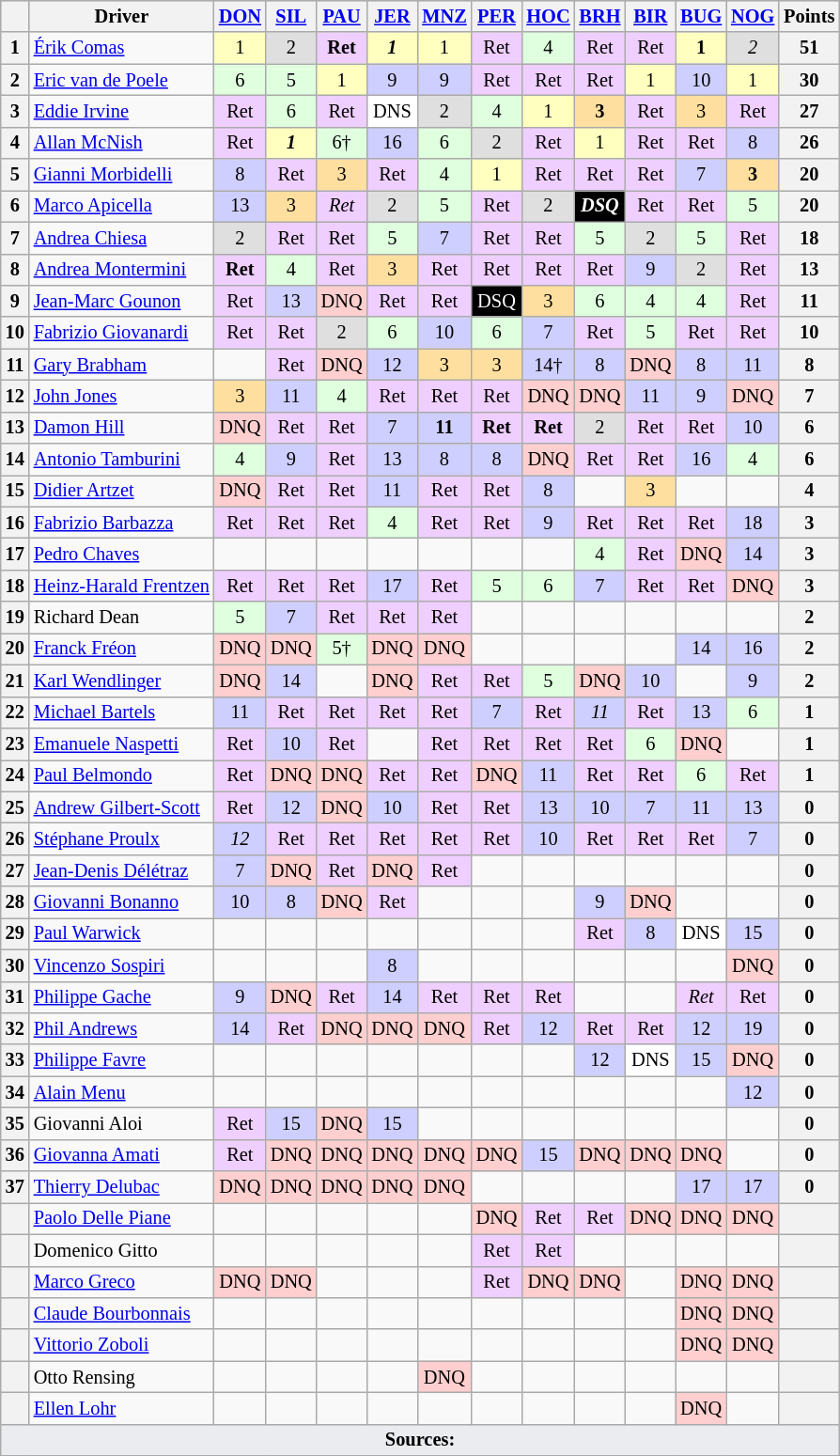<table class="wikitable" style="font-size: 85%; text-align:center">
<tr align="center" style="background:#CCCCCC;">
<th></th>
<th>Driver</th>
<th><a href='#'>DON</a><br></th>
<th><a href='#'>SIL</a><br></th>
<th><a href='#'>PAU</a><br></th>
<th><a href='#'>JER</a><br></th>
<th><a href='#'>MNZ</a><br></th>
<th><a href='#'>PER</a><br></th>
<th><a href='#'>HOC</a><br></th>
<th><a href='#'>BRH</a><br></th>
<th><a href='#'>BIR</a><br></th>
<th><a href='#'>BUG</a><br></th>
<th><a href='#'>NOG</a><br></th>
<th>Points</th>
</tr>
<tr>
<th>1</th>
<td align="left"> <a href='#'>Érik Comas</a></td>
<td style="background:#FFFFBF;">1</td>
<td style="background:#DFDFDF;">2</td>
<td style="background:#EFCFFF;"><strong>Ret</strong></td>
<td style="background:#FFFFBF;"><strong><em>1</em></strong></td>
<td style="background:#FFFFBF;">1</td>
<td style="background:#EFCFFF;">Ret</td>
<td style="background:#DFFFDF;">4</td>
<td style="background:#EFCFFF;">Ret</td>
<td style="background:#EFCFFF;">Ret</td>
<td style="background:#FFFFBF;"><strong>1</strong></td>
<td style="background:#DFDFDF;"><em>2</em></td>
<th>51</th>
</tr>
<tr>
<th>2</th>
<td align="left"> <a href='#'>Eric van de Poele</a></td>
<td style="background:#DFFFDF;">6</td>
<td style="background:#DFFFDF;">5</td>
<td style="background:#FFFFBF;">1</td>
<td style="background:#CFCFFF;">9</td>
<td style="background:#CFCFFF;">9</td>
<td style="background:#EFCFFF;">Ret</td>
<td style="background:#EFCFFF;">Ret</td>
<td style="background:#EFCFFF;">Ret</td>
<td style="background:#FFFFBF;">1</td>
<td style="background:#CFCFFF;">10</td>
<td style="background:#FFFFBF;">1</td>
<th>30</th>
</tr>
<tr>
<th>3</th>
<td align="left"> <a href='#'>Eddie Irvine</a></td>
<td style="background:#EFCFFF;">Ret</td>
<td style="background:#DFFFDF;">6</td>
<td style="background:#EFCFFF;">Ret</td>
<td style="background:#FFFFFF;">DNS</td>
<td style="background:#DFDFDF;">2</td>
<td style="background:#DFFFDF;">4</td>
<td style="background:#FFFFBF;">1</td>
<td style="background:#FFDF9F;"><strong>3</strong></td>
<td style="background:#EFCFFF;">Ret</td>
<td style="background:#FFDF9F;">3</td>
<td style="background:#EFCFFF;">Ret</td>
<th>27</th>
</tr>
<tr>
<th>4</th>
<td align="left"> <a href='#'>Allan McNish</a></td>
<td style="background:#EFCFFF;">Ret</td>
<td style="background:#FFFFBF;"><strong><em>1</em></strong></td>
<td style="background:#DFFFDF;">6†</td>
<td style="background:#CFCFFF;">16</td>
<td style="background:#DFFFDF;">6</td>
<td style="background:#DFDFDF;">2</td>
<td style="background:#EFCFFF;">Ret</td>
<td style="background:#FFFFBF;">1</td>
<td style="background:#EFCFFF;">Ret</td>
<td style="background:#EFCFFF;">Ret</td>
<td style="background:#CFCFFF;">8</td>
<th>26</th>
</tr>
<tr>
<th>5</th>
<td align="left"> <a href='#'>Gianni Morbidelli</a></td>
<td style="background:#CFCFFF;">8</td>
<td style="background:#EFCFFF;">Ret</td>
<td style="background:#FFDF9F;">3</td>
<td style="background:#EFCFFF;">Ret</td>
<td style="background:#DFFFDF;">4</td>
<td style="background:#FFFFBF;">1</td>
<td style="background:#EFCFFF;">Ret</td>
<td style="background:#EFCFFF;">Ret</td>
<td style="background:#EFCFFF;">Ret</td>
<td style="background:#CFCFFF;">7</td>
<td style="background:#FFDF9F;"><strong>3</strong></td>
<th>20</th>
</tr>
<tr>
<th>6</th>
<td align="left"> <a href='#'>Marco Apicella</a></td>
<td style="background:#CFCFFF;">13</td>
<td style="background:#FFDF9F;">3</td>
<td style="background:#EFCFFF;"><em>Ret</em></td>
<td style="background:#DFDFDF;">2</td>
<td style="background:#DFFFDF;">5</td>
<td style="background:#EFCFFF;">Ret</td>
<td style="background:#DFDFDF;">2</td>
<td style="background:#000000; color:white"><strong><em>DSQ</em></strong></td>
<td style="background:#EFCFFF;">Ret</td>
<td style="background:#EFCFFF;">Ret</td>
<td style="background:#DFFFDF;">5</td>
<th>20</th>
</tr>
<tr>
<th>7</th>
<td align="left"> <a href='#'>Andrea Chiesa</a></td>
<td style="background:#DFDFDF;">2</td>
<td style="background:#EFCFFF;">Ret</td>
<td style="background:#EFCFFF;">Ret</td>
<td style="background:#DFFFDF;">5</td>
<td style="background:#CFCFFF;">7</td>
<td style="background:#EFCFFF;">Ret</td>
<td style="background:#EFCFFF;">Ret</td>
<td style="background:#DFFFDF;">5</td>
<td style="background:#DFDFDF;">2</td>
<td style="background:#DFFFDF;">5</td>
<td style="background:#EFCFFF;">Ret</td>
<th>18</th>
</tr>
<tr>
<th>8</th>
<td align="left"> <a href='#'>Andrea Montermini</a></td>
<td style="background:#EFCFFF;"><strong>Ret</strong></td>
<td style="background:#DFFFDF;">4</td>
<td style="background:#EFCFFF;">Ret</td>
<td style="background:#FFDF9F;">3</td>
<td style="background:#EFCFFF;">Ret</td>
<td style="background:#EFCFFF;">Ret</td>
<td style="background:#EFCFFF;">Ret</td>
<td style="background:#EFCFFF;">Ret</td>
<td style="background:#CFCFFF;">9</td>
<td style="background:#DFDFDF;">2</td>
<td style="background:#EFCFFF;">Ret</td>
<th>13</th>
</tr>
<tr>
<th>9</th>
<td align="left"> <a href='#'>Jean-Marc Gounon</a></td>
<td style="background:#EFCFFF;">Ret</td>
<td style="background:#CFCFFF;">13</td>
<td style="background:#FFCFCF;">DNQ</td>
<td style="background:#EFCFFF;">Ret</td>
<td style="background:#EFCFFF;">Ret</td>
<td style="background:#000000; color:white">DSQ</td>
<td style="background:#FFDF9F;">3</td>
<td style="background:#DFFFDF;">6</td>
<td style="background:#DFFFDF;">4</td>
<td style="background:#DFFFDF;">4</td>
<td style="background:#EFCFFF;">Ret</td>
<th>11</th>
</tr>
<tr>
<th>10</th>
<td align="left"> <a href='#'>Fabrizio Giovanardi</a></td>
<td style="background:#EFCFFF;">Ret</td>
<td style="background:#EFCFFF;">Ret</td>
<td style="background:#DFDFDF;">2</td>
<td style="background:#DFFFDF;">6</td>
<td style="background:#CFCFFF;">10</td>
<td style="background:#DFFFDF;">6</td>
<td style="background:#CFCFFF;">7</td>
<td style="background:#EFCFFF;">Ret</td>
<td style="background:#DFFFDF;">5</td>
<td style="background:#EFCFFF;">Ret</td>
<td style="background:#EFCFFF;">Ret</td>
<th>10</th>
</tr>
<tr>
<th>11</th>
<td align="left"> <a href='#'>Gary Brabham</a></td>
<td></td>
<td style="background:#EFCFFF;">Ret</td>
<td style="background:#FFCFCF;">DNQ</td>
<td style="background:#CFCFFF;">12</td>
<td style="background:#FFDF9F;">3</td>
<td style="background:#FFDF9F;">3</td>
<td style="background:#CFCFFF;">14†</td>
<td style="background:#CFCFFF;">8</td>
<td style="background:#FFCFCF;">DNQ</td>
<td style="background:#CFCFFF;">8</td>
<td style="background:#CFCFFF;">11</td>
<th>8</th>
</tr>
<tr>
<th>12</th>
<td align="left"> <a href='#'>John Jones</a></td>
<td style="background:#FFDF9F;">3</td>
<td style="background:#CFCFFF;">11</td>
<td style="background:#DFFFDF;">4</td>
<td style="background:#EFCFFF;">Ret</td>
<td style="background:#EFCFFF;">Ret</td>
<td style="background:#EFCFFF;">Ret</td>
<td style="background:#FFCFCF;">DNQ</td>
<td style="background:#FFCFCF;">DNQ</td>
<td style="background:#CFCFFF;">11</td>
<td style="background:#CFCFFF;">9</td>
<td style="background:#FFCFCF;">DNQ</td>
<th>7</th>
</tr>
<tr>
<th>13</th>
<td align="left"> <a href='#'>Damon Hill</a></td>
<td style="background:#FFCFCF;">DNQ</td>
<td style="background:#EFCFFF;">Ret</td>
<td style="background:#EFCFFF;">Ret</td>
<td style="background:#CFCFFF;">7</td>
<td style="background:#CFCFFF;"><strong>11</strong></td>
<td style="background:#EFCFFF;"><strong>Ret</strong></td>
<td style="background:#EFCFFF;"><strong>Ret</strong></td>
<td style="background:#DFDFDF;">2</td>
<td style="background:#EFCFFF;">Ret</td>
<td style="background:#EFCFFF;">Ret</td>
<td style="background:#CFCFFF;">10</td>
<th>6</th>
</tr>
<tr>
<th>14</th>
<td align="left"> <a href='#'>Antonio Tamburini</a></td>
<td style="background:#DFFFDF;">4</td>
<td style="background:#CFCFFF;">9</td>
<td style="background:#EFCFFF;">Ret</td>
<td style="background:#CFCFFF;">13</td>
<td style="background:#CFCFFF;">8</td>
<td style="background:#CFCFFF;">8</td>
<td style="background:#FFCFCF;">DNQ</td>
<td style="background:#EFCFFF;">Ret</td>
<td style="background:#EFCFFF;">Ret</td>
<td style="background:#CFCFFF;">16</td>
<td style="background:#DFFFDF;">4</td>
<th>6</th>
</tr>
<tr>
<th>15</th>
<td align="left"> <a href='#'>Didier Artzet</a></td>
<td style="background:#FFCFCF;">DNQ</td>
<td style="background:#EFCFFF;">Ret</td>
<td style="background:#EFCFFF;">Ret</td>
<td style="background:#CFCFFF;">11</td>
<td style="background:#EFCFFF;">Ret</td>
<td style="background:#EFCFFF;">Ret</td>
<td style="background:#CFCFFF;">8</td>
<td></td>
<td style="background:#FFDF9F;">3</td>
<td></td>
<td></td>
<th>4</th>
</tr>
<tr>
<th>16</th>
<td align="left"> <a href='#'>Fabrizio Barbazza</a></td>
<td style="background:#EFCFFF;">Ret</td>
<td style="background:#EFCFFF;">Ret</td>
<td style="background:#EFCFFF;">Ret</td>
<td style="background:#DFFFDF;">4</td>
<td style="background:#EFCFFF;">Ret</td>
<td style="background:#EFCFFF;">Ret</td>
<td style="background:#CFCFFF;">9</td>
<td style="background:#EFCFFF;">Ret</td>
<td style="background:#EFCFFF;">Ret</td>
<td style="background:#EFCFFF;">Ret</td>
<td style="background:#CFCFFF;">18</td>
<th>3</th>
</tr>
<tr>
<th>17</th>
<td align="left"> <a href='#'>Pedro Chaves</a></td>
<td></td>
<td></td>
<td></td>
<td></td>
<td></td>
<td></td>
<td></td>
<td style="background:#DFFFDF;">4</td>
<td style="background:#EFCFFF;">Ret</td>
<td style="background:#FFCFCF;">DNQ</td>
<td style="background:#CFCFFF;">14</td>
<th>3</th>
</tr>
<tr>
<th>18</th>
<td align="left"> <a href='#'>Heinz-Harald Frentzen</a></td>
<td style="background:#EFCFFF;">Ret</td>
<td style="background:#EFCFFF;">Ret</td>
<td style="background:#EFCFFF;">Ret</td>
<td style="background:#CFCFFF;">17</td>
<td style="background:#EFCFFF;">Ret</td>
<td style="background:#DFFFDF;">5</td>
<td style="background:#DFFFDF;">6</td>
<td style="background:#CFCFFF;">7</td>
<td style="background:#EFCFFF;">Ret</td>
<td style="background:#EFCFFF;">Ret</td>
<td style="background:#FFCFCF;">DNQ</td>
<th>3</th>
</tr>
<tr>
<th>19</th>
<td align="left"> Richard Dean</td>
<td style="background:#DFFFDF;">5</td>
<td style="background:#CFCFFF;">7</td>
<td style="background:#EFCFFF;">Ret</td>
<td style="background:#EFCFFF;">Ret</td>
<td style="background:#EFCFFF;">Ret</td>
<td></td>
<td></td>
<td></td>
<td></td>
<td></td>
<td></td>
<th>2</th>
</tr>
<tr>
<th>20</th>
<td align="left"> <a href='#'>Franck Fréon</a></td>
<td style="background:#FFCFCF;">DNQ</td>
<td style="background:#FFCFCF;">DNQ</td>
<td style="background:#DFFFDF;">5†</td>
<td style="background:#FFCFCF;">DNQ</td>
<td style="background:#FFCFCF;">DNQ</td>
<td></td>
<td></td>
<td></td>
<td></td>
<td style="background:#CFCFFF;">14</td>
<td style="background:#CFCFFF;">16</td>
<th>2</th>
</tr>
<tr>
<th>21</th>
<td align="left"> <a href='#'>Karl Wendlinger</a></td>
<td style="background:#FFCFCF;">DNQ</td>
<td style="background:#CFCFFF;">14</td>
<td></td>
<td style="background:#FFCFCF;">DNQ</td>
<td style="background:#EFCFFF;">Ret</td>
<td style="background:#EFCFFF;">Ret</td>
<td style="background:#DFFFDF;">5</td>
<td style="background:#FFCFCF;">DNQ</td>
<td style="background:#CFCFFF;">10</td>
<td></td>
<td style="background:#CFCFFF;">9</td>
<th>2</th>
</tr>
<tr>
<th>22</th>
<td align="left"> <a href='#'>Michael Bartels</a></td>
<td style="background:#CFCFFF;">11</td>
<td style="background:#EFCFFF;">Ret</td>
<td style="background:#EFCFFF;">Ret</td>
<td style="background:#EFCFFF;">Ret</td>
<td style="background:#EFCFFF;">Ret</td>
<td style="background:#CFCFFF;">7</td>
<td style="background:#EFCFFF;">Ret</td>
<td style="background:#CFCFFF;"><em>11</em></td>
<td style="background:#EFCFFF;">Ret</td>
<td style="background:#CFCFFF;">13</td>
<td style="background:#DFFFDF;">6</td>
<th>1</th>
</tr>
<tr>
<th>23</th>
<td align="left"> <a href='#'>Emanuele Naspetti</a></td>
<td style="background:#EFCFFF;">Ret</td>
<td style="background:#CFCFFF;">10</td>
<td style="background:#EFCFFF;">Ret</td>
<td></td>
<td style="background:#EFCFFF;">Ret</td>
<td style="background:#EFCFFF;">Ret</td>
<td style="background:#EFCFFF;">Ret</td>
<td style="background:#EFCFFF;">Ret</td>
<td style="background:#DFFFDF;">6</td>
<td style="background:#FFCFCF;">DNQ</td>
<td></td>
<th>1</th>
</tr>
<tr>
<th>24</th>
<td align="left"> <a href='#'>Paul Belmondo</a></td>
<td style="background:#EFCFFF;">Ret</td>
<td style="background:#FFCFCF;">DNQ</td>
<td style="background:#FFCFCF;">DNQ</td>
<td style="background:#EFCFFF;">Ret</td>
<td style="background:#EFCFFF;">Ret</td>
<td style="background:#FFCFCF;">DNQ</td>
<td style="background:#CFCFFF;">11</td>
<td style="background:#EFCFFF;">Ret</td>
<td style="background:#EFCFFF;">Ret</td>
<td style="background:#DFFFDF;">6</td>
<td style="background:#EFCFFF;">Ret</td>
<th>1</th>
</tr>
<tr>
<th>25</th>
<td align="left"> <a href='#'>Andrew Gilbert-Scott</a></td>
<td style="background:#EFCFFF;">Ret</td>
<td style="background:#CFCFFF;">12</td>
<td style="background:#FFCFCF;">DNQ</td>
<td style="background:#CFCFFF;">10</td>
<td style="background:#EFCFFF;">Ret</td>
<td style="background:#EFCFFF;">Ret</td>
<td style="background:#CFCFFF;">13</td>
<td style="background:#CFCFFF;">10</td>
<td style="background:#CFCFFF;">7</td>
<td style="background:#CFCFFF;">11</td>
<td style="background:#CFCFFF;">13</td>
<th>0</th>
</tr>
<tr>
<th>26</th>
<td align="left"> <a href='#'>Stéphane Proulx</a></td>
<td style="background:#CFCFFF;"><em>12</em></td>
<td style="background:#EFCFFF;">Ret</td>
<td style="background:#EFCFFF;">Ret</td>
<td style="background:#EFCFFF;">Ret</td>
<td style="background:#EFCFFF;">Ret</td>
<td style="background:#EFCFFF;">Ret</td>
<td style="background:#CFCFFF;">10</td>
<td style="background:#EFCFFF;">Ret</td>
<td style="background:#EFCFFF;">Ret</td>
<td style="background:#EFCFFF;">Ret</td>
<td style="background:#CFCFFF;">7</td>
<th>0</th>
</tr>
<tr>
<th>27</th>
<td align="left"> <a href='#'>Jean-Denis Délétraz</a></td>
<td style="background:#CFCFFF;">7</td>
<td style="background:#FFCFCF;">DNQ</td>
<td style="background:#EFCFFF;">Ret</td>
<td style="background:#FFCFCF;">DNQ</td>
<td style="background:#EFCFFF;">Ret</td>
<td></td>
<td></td>
<td></td>
<td></td>
<td></td>
<td></td>
<th>0</th>
</tr>
<tr>
<th>28</th>
<td align="left"> <a href='#'>Giovanni Bonanno</a></td>
<td style="background:#CFCFFF;">10</td>
<td style="background:#CFCFFF;">8</td>
<td style="background:#FFCFCF;">DNQ</td>
<td style="background:#EFCFFF;">Ret</td>
<td></td>
<td></td>
<td></td>
<td style="background:#CFCFFF;">9</td>
<td style="background:#FFCFCF;">DNQ</td>
<td></td>
<td></td>
<th>0</th>
</tr>
<tr>
<th>29</th>
<td align="left"> <a href='#'>Paul Warwick</a></td>
<td></td>
<td></td>
<td></td>
<td></td>
<td></td>
<td></td>
<td></td>
<td style="background:#EFCFFF;">Ret</td>
<td style="background:#CFCFFF;">8</td>
<td style="background:#FFFFFF;">DNS</td>
<td style="background:#CFCFFF;">15</td>
<th>0</th>
</tr>
<tr>
<th>30</th>
<td align="left"> <a href='#'>Vincenzo Sospiri</a></td>
<td></td>
<td></td>
<td></td>
<td style="background:#CFCFFF;">8</td>
<td></td>
<td></td>
<td></td>
<td></td>
<td></td>
<td></td>
<td style="background:#FFCFCF;">DNQ</td>
<th>0</th>
</tr>
<tr>
<th>31</th>
<td align="left"> <a href='#'>Philippe Gache</a></td>
<td style="background:#CFCFFF;">9</td>
<td style="background:#FFCFCF;">DNQ</td>
<td style="background:#EFCFFF;">Ret</td>
<td style="background:#CFCFFF;">14</td>
<td style="background:#EFCFFF;">Ret</td>
<td style="background:#EFCFFF;">Ret</td>
<td style="background:#EFCFFF;">Ret</td>
<td></td>
<td></td>
<td style="background:#EFCFFF;"><em>Ret</em></td>
<td style="background:#EFCFFF;">Ret</td>
<th>0</th>
</tr>
<tr>
<th>32</th>
<td align="left"> <a href='#'>Phil Andrews</a></td>
<td style="background:#CFCFFF;">14</td>
<td style="background:#EFCFFF;">Ret</td>
<td style="background:#FFCFCF;">DNQ</td>
<td style="background:#FFCFCF;">DNQ</td>
<td style="background:#FFCFCF;">DNQ</td>
<td style="background:#EFCFFF;">Ret</td>
<td style="background:#CFCFFF;">12</td>
<td style="background:#EFCFFF;">Ret</td>
<td style="background:#EFCFFF;">Ret</td>
<td style="background:#CFCFFF;">12</td>
<td style="background:#CFCFFF;">19</td>
<th>0</th>
</tr>
<tr>
<th>33</th>
<td align="left"> <a href='#'>Philippe Favre</a></td>
<td></td>
<td></td>
<td></td>
<td></td>
<td></td>
<td></td>
<td></td>
<td style="background:#CFCFFF;">12</td>
<td style="background:#FFFFFF;">DNS</td>
<td style="background:#CFCFFF;">15</td>
<td style="background:#FFCFCF;">DNQ</td>
<th>0</th>
</tr>
<tr>
<th>34</th>
<td align="left"> <a href='#'>Alain Menu</a></td>
<td></td>
<td></td>
<td></td>
<td></td>
<td></td>
<td></td>
<td></td>
<td></td>
<td></td>
<td></td>
<td style="background:#CFCFFF;">12</td>
<th>0</th>
</tr>
<tr>
<th>35</th>
<td align="left"> Giovanni Aloi</td>
<td style="background:#EFCFFF;">Ret</td>
<td style="background:#CFCFFF;">15</td>
<td style="background:#FFCFCF;">DNQ</td>
<td style="background:#CFCFFF;">15</td>
<td></td>
<td></td>
<td></td>
<td></td>
<td></td>
<td></td>
<td></td>
<th>0</th>
</tr>
<tr>
<th>36</th>
<td align="left"> <a href='#'>Giovanna Amati</a></td>
<td style="background:#EFCFFF;">Ret</td>
<td style="background:#FFCFCF;">DNQ</td>
<td style="background:#FFCFCF;">DNQ</td>
<td style="background:#FFCFCF;">DNQ</td>
<td style="background:#FFCFCF;">DNQ</td>
<td style="background:#FFCFCF;">DNQ</td>
<td style="background:#CFCFFF;">15</td>
<td style="background:#FFCFCF;">DNQ</td>
<td style="background:#FFCFCF;">DNQ</td>
<td style="background:#FFCFCF;">DNQ</td>
<td></td>
<th>0</th>
</tr>
<tr>
<th>37</th>
<td align="left"> <a href='#'>Thierry Delubac</a></td>
<td style="background:#FFCFCF;">DNQ</td>
<td style="background:#FFCFCF;">DNQ</td>
<td style="background:#FFCFCF;">DNQ</td>
<td style="background:#FFCFCF;">DNQ</td>
<td style="background:#FFCFCF;">DNQ</td>
<td></td>
<td></td>
<td></td>
<td></td>
<td style="background:#CFCFFF;">17</td>
<td style="background:#CFCFFF;">17</td>
<th>0</th>
</tr>
<tr>
<th></th>
<td align="left"> <a href='#'>Paolo Delle Piane</a></td>
<td></td>
<td></td>
<td></td>
<td></td>
<td></td>
<td style="background:#FFCFCF;">DNQ</td>
<td style="background:#EFCFFF;">Ret</td>
<td style="background:#EFCFFF;">Ret</td>
<td style="background:#FFCFCF;">DNQ</td>
<td style="background:#FFCFCF;">DNQ</td>
<td style="background:#FFCFCF;">DNQ</td>
<th></th>
</tr>
<tr>
<th></th>
<td align="left"> Domenico Gitto</td>
<td></td>
<td></td>
<td></td>
<td></td>
<td></td>
<td style="background:#EFCFFF;">Ret</td>
<td style="background:#EFCFFF;">Ret</td>
<td></td>
<td></td>
<td></td>
<td></td>
<th></th>
</tr>
<tr>
<th></th>
<td align="left"> <a href='#'>Marco Greco</a></td>
<td style="background:#FFCFCF;">DNQ</td>
<td style="background:#FFCFCF;">DNQ</td>
<td></td>
<td></td>
<td></td>
<td style="background:#EFCFFF;">Ret</td>
<td style="background:#FFCFCF;">DNQ</td>
<td style="background:#FFCFCF;">DNQ</td>
<td></td>
<td style="background:#FFCFCF;">DNQ</td>
<td style="background:#FFCFCF;">DNQ</td>
<th></th>
</tr>
<tr>
<th></th>
<td align="left"> <a href='#'>Claude Bourbonnais</a></td>
<td></td>
<td></td>
<td></td>
<td></td>
<td></td>
<td></td>
<td></td>
<td></td>
<td></td>
<td style="background:#FFCFCF;">DNQ</td>
<td style="background:#FFCFCF;">DNQ</td>
<th></th>
</tr>
<tr>
<th></th>
<td align="left"> <a href='#'>Vittorio Zoboli</a></td>
<td></td>
<td></td>
<td></td>
<td></td>
<td></td>
<td></td>
<td></td>
<td></td>
<td></td>
<td style="background:#FFCFCF;">DNQ</td>
<td style="background:#FFCFCF;">DNQ</td>
<th></th>
</tr>
<tr>
<th></th>
<td align="left"> Otto Rensing</td>
<td></td>
<td></td>
<td></td>
<td></td>
<td style="background:#FFCFCF;">DNQ</td>
<td></td>
<td></td>
<td></td>
<td></td>
<td></td>
<td></td>
<th></th>
</tr>
<tr>
<th></th>
<td align="left"> <a href='#'>Ellen Lohr</a></td>
<td></td>
<td></td>
<td></td>
<td></td>
<td></td>
<td></td>
<td></td>
<td></td>
<td></td>
<td style="background:#FFCFCF;">DNQ</td>
<td></td>
<th></th>
</tr>
<tr>
<td colspan="15" style="background-color:#EAECF0;text-align:center"><strong>Sources:</strong></td>
</tr>
</table>
